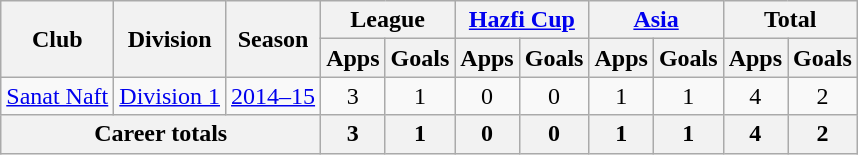<table class="wikitable" style="text-align: center;">
<tr>
<th rowspan="2">Club</th>
<th rowspan="2">Division</th>
<th rowspan="2">Season</th>
<th colspan="2">League</th>
<th colspan="2"><a href='#'>Hazfi Cup</a></th>
<th colspan="2"><a href='#'>Asia</a></th>
<th colspan="2">Total</th>
</tr>
<tr>
<th>Apps</th>
<th>Goals</th>
<th>Apps</th>
<th>Goals</th>
<th>Apps</th>
<th>Goals</th>
<th>Apps</th>
<th>Goals</th>
</tr>
<tr>
<td><a href='#'>Sanat Naft</a></td>
<td><a href='#'>Division 1</a></td>
<td><a href='#'>2014–15</a></td>
<td>3</td>
<td>1</td>
<td>0</td>
<td>0</td>
<td>1</td>
<td>1</td>
<td>4</td>
<td>2</td>
</tr>
<tr>
<th colspan=3>Career totals</th>
<th>3</th>
<th>1</th>
<th>0</th>
<th>0</th>
<th>1</th>
<th>1</th>
<th>4</th>
<th>2</th>
</tr>
</table>
